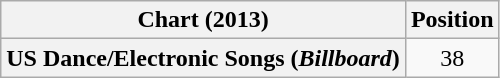<table class="wikitable plainrowheaders">
<tr>
<th scope="col">Chart (2013)</th>
<th scope="col">Position</th>
</tr>
<tr>
<th scope="row">US Dance/Electronic Songs (<em>Billboard</em>)</th>
<td align=center>38</td>
</tr>
</table>
